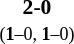<table style="width:100%;" cellspacing="1">
<tr>
<th width=25%></th>
<th width=10%></th>
<th width=25%></th>
</tr>
<tr style=font-size:90%>
<td align=right><strong></strong></td>
<td align=center><strong> 2-0 </strong><br><small>(<strong>1</strong>–0, <strong>1</strong>–0)</small></td>
<td></td>
</tr>
</table>
